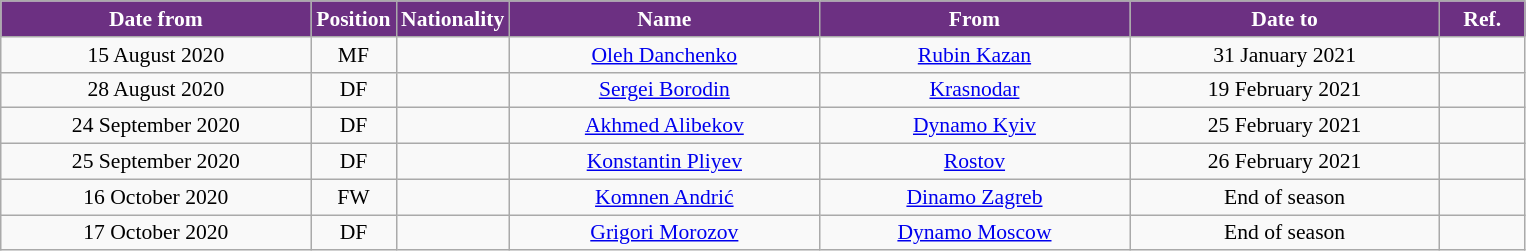<table class="wikitable" style="text-align:center; font-size:90%; ">
<tr>
<th style="background:#6C3082; color:white; width:200px;">Date from</th>
<th style="background:#6C3082; color:white; width:50px;">Position</th>
<th style="background:#6C3082; color:white; width:50px;">Nationality</th>
<th style="background:#6C3082; color:white; width:200px;">Name</th>
<th style="background:#6C3082; color:white; width:200px;">From</th>
<th style="background:#6C3082; color:white; width:200px;">Date to</th>
<th style="background:#6C3082; color:white; width:50px;">Ref.</th>
</tr>
<tr>
<td>15 August 2020</td>
<td>MF</td>
<td></td>
<td><a href='#'>Oleh Danchenko</a></td>
<td><a href='#'>Rubin Kazan</a></td>
<td>31 January 2021</td>
<td></td>
</tr>
<tr>
<td>28 August 2020</td>
<td>DF</td>
<td></td>
<td><a href='#'>Sergei Borodin</a></td>
<td><a href='#'>Krasnodar</a></td>
<td>19 February 2021</td>
<td></td>
</tr>
<tr>
<td>24 September 2020</td>
<td>DF</td>
<td></td>
<td><a href='#'>Akhmed Alibekov</a></td>
<td><a href='#'>Dynamo Kyiv</a></td>
<td>25 February 2021</td>
<td></td>
</tr>
<tr>
<td>25 September 2020</td>
<td>DF</td>
<td></td>
<td><a href='#'>Konstantin Pliyev</a></td>
<td><a href='#'>Rostov</a></td>
<td>26 February 2021</td>
<td></td>
</tr>
<tr>
<td>16 October 2020</td>
<td>FW</td>
<td></td>
<td><a href='#'>Komnen Andrić</a></td>
<td><a href='#'>Dinamo Zagreb</a></td>
<td>End of season</td>
<td></td>
</tr>
<tr>
<td>17 October 2020</td>
<td>DF</td>
<td></td>
<td><a href='#'>Grigori Morozov</a></td>
<td><a href='#'>Dynamo Moscow</a></td>
<td>End of season</td>
<td></td>
</tr>
</table>
